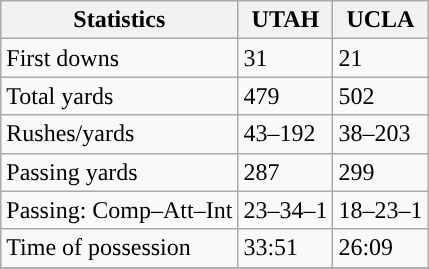<table class="wikitable" style="float: left;">
<tr>
<th>Statistics</th>
<th>UTAH</th>
<th>UCLA</th>
</tr>
<tr>
<td>First downs</td>
<td>31</td>
<td>21</td>
</tr>
<tr>
<td>Total yards</td>
<td>479</td>
<td>502</td>
</tr>
<tr>
<td>Rushes/yards</td>
<td>43–192</td>
<td>38–203</td>
</tr>
<tr>
<td>Passing yards</td>
<td>287</td>
<td>299</td>
</tr>
<tr>
<td>Passing: Comp–Att–Int</td>
<td>23–34–1</td>
<td>18–23–1</td>
</tr>
<tr>
<td>Time of possession</td>
<td>33:51</td>
<td>26:09</td>
</tr>
<tr>
</tr>
</table>
